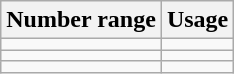<table class="wikitable" border=1>
<tr>
<th>Number range</th>
<th>Usage</th>
</tr>
<tr>
<td></td>
<td></td>
</tr>
<tr>
<td></td>
<td></td>
</tr>
<tr>
<td></td>
<td></td>
</tr>
</table>
